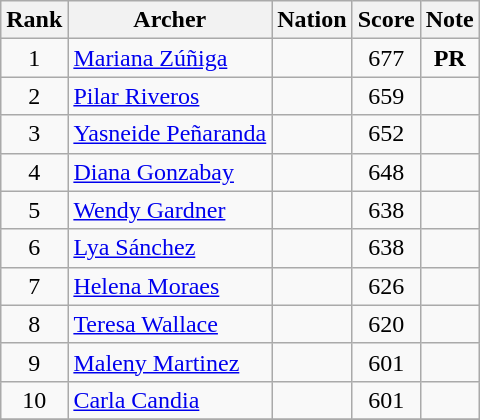<table class="wikitable sortable" style="text-align:center">
<tr>
<th>Rank</th>
<th>Archer</th>
<th>Nation</th>
<th>Score</th>
<th>Note</th>
</tr>
<tr>
<td>1</td>
<td align=left><a href='#'>Mariana Zúñiga</a></td>
<td align=left></td>
<td>677</td>
<td><strong>PR</strong></td>
</tr>
<tr>
<td>2</td>
<td align=left><a href='#'>Pilar Riveros</a></td>
<td align=left></td>
<td>659</td>
<td></td>
</tr>
<tr>
<td>3</td>
<td align=left><a href='#'>Yasneide Peñaranda</a></td>
<td align=left></td>
<td>652</td>
<td></td>
</tr>
<tr>
<td>4</td>
<td align=left><a href='#'>Diana Gonzabay</a></td>
<td align=left></td>
<td>648</td>
<td></td>
</tr>
<tr>
<td>5</td>
<td align=left><a href='#'>Wendy Gardner</a></td>
<td align=left></td>
<td>638</td>
<td></td>
</tr>
<tr>
<td>6</td>
<td align=left><a href='#'>Lya Sánchez</a></td>
<td align=left></td>
<td>638</td>
<td></td>
</tr>
<tr>
<td>7</td>
<td align=left><a href='#'>Helena Moraes</a></td>
<td align=left></td>
<td>626</td>
<td></td>
</tr>
<tr>
<td>8</td>
<td align=left><a href='#'>Teresa Wallace</a></td>
<td align=left></td>
<td>620</td>
<td></td>
</tr>
<tr>
<td>9</td>
<td align=left><a href='#'>Maleny Martinez</a></td>
<td align=left></td>
<td>601</td>
<td></td>
</tr>
<tr>
<td>10</td>
<td align=left><a href='#'>Carla Candia</a></td>
<td align=left></td>
<td>601</td>
<td></td>
</tr>
<tr>
</tr>
</table>
